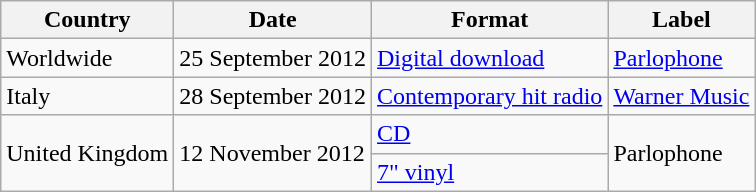<table class="wikitable plainrowheaders">
<tr>
<th scope="col">Country</th>
<th scope="col">Date</th>
<th scope="col">Format</th>
<th scope="col">Label</th>
</tr>
<tr>
<td>Worldwide</td>
<td>25 September 2012</td>
<td><a href='#'>Digital download</a></td>
<td><a href='#'>Parlophone</a></td>
</tr>
<tr>
<td>Italy</td>
<td>28 September 2012</td>
<td><a href='#'>Contemporary hit radio</a></td>
<td><a href='#'>Warner Music</a></td>
</tr>
<tr>
<td rowspan="2">United Kingdom</td>
<td rowspan="2">12 November 2012</td>
<td><a href='#'>CD</a></td>
<td rowspan="2">Parlophone</td>
</tr>
<tr>
<td><a href='#'>7" vinyl</a></td>
</tr>
</table>
